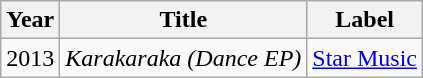<table class="wikitable">
<tr>
<th><strong>Year</strong></th>
<th><strong>Title</strong></th>
<th><strong>Label</strong></th>
</tr>
<tr>
<td>2013</td>
<td><em>Karakaraka (Dance EP)</em></td>
<td><a href='#'>Star Music</a></td>
</tr>
</table>
